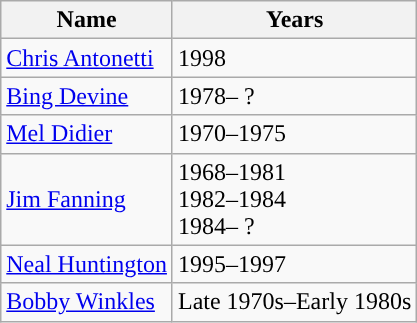<table class="wikitable">
<tr>
<th>Name</th>
<th>Years</th>
</tr>
<tr>
<td><a href='#'>Chris Antonetti</a></td>
<td>1998</td>
</tr>
<tr>
<td><a href='#'>Bing Devine</a></td>
<td>1978– ?</td>
</tr>
<tr>
<td><a href='#'>Mel Didier</a></td>
<td>1970–1975</td>
</tr>
<tr>
<td><a href='#'>Jim Fanning</a></td>
<td>1968–1981<br>1982–1984<br>1984– ?</td>
</tr>
<tr>
<td><a href='#'>Neal Huntington</a></td>
<td>1995–1997</td>
</tr>
<tr>
<td><a href='#'>Bobby Winkles</a></td>
<td>Late 1970s–Early 1980s</td>
</tr>
</table>
